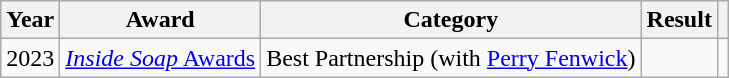<table class="wikitable sortable">
<tr>
<th>Year</th>
<th>Award</th>
<th>Category</th>
<th>Result</th>
<th scope=col class=unsortable></th>
</tr>
<tr>
<td>2023</td>
<td><a href='#'><em>Inside Soap</em> Awards</a></td>
<td>Best Partnership (with <a href='#'>Perry Fenwick</a>)</td>
<td></td>
<td align="center"></td>
</tr>
</table>
